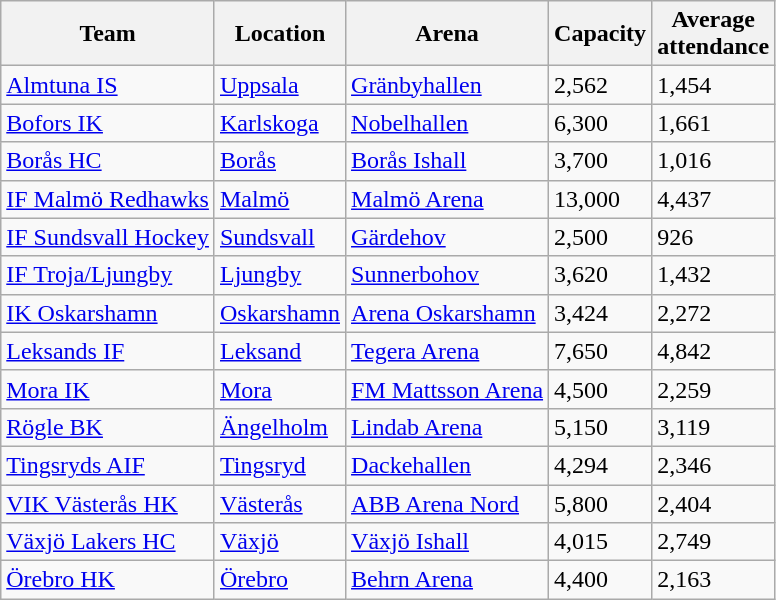<table class="wikitable sortable" border="1">
<tr>
<th>Team</th>
<th>Location</th>
<th>Arena</th>
<th>Capacity</th>
<th>Average<br>attendance</th>
</tr>
<tr>
<td><a href='#'>Almtuna IS</a></td>
<td><a href='#'>Uppsala</a></td>
<td><a href='#'>Gränbyhallen</a></td>
<td>2,562</td>
<td>1,454</td>
</tr>
<tr>
<td><a href='#'>Bofors IK</a></td>
<td><a href='#'>Karlskoga</a></td>
<td><a href='#'>Nobelhallen</a></td>
<td>6,300</td>
<td>1,661</td>
</tr>
<tr>
<td><a href='#'>Borås HC</a></td>
<td><a href='#'>Borås</a></td>
<td><a href='#'>Borås Ishall</a></td>
<td>3,700</td>
<td>1,016</td>
</tr>
<tr>
<td><a href='#'>IF Malmö Redhawks</a></td>
<td><a href='#'>Malmö</a></td>
<td><a href='#'>Malmö Arena</a></td>
<td>13,000</td>
<td>4,437</td>
</tr>
<tr>
<td><a href='#'>IF Sundsvall Hockey</a></td>
<td><a href='#'>Sundsvall</a></td>
<td><a href='#'>Gärdehov</a></td>
<td>2,500</td>
<td>926</td>
</tr>
<tr>
<td><a href='#'>IF Troja/Ljungby</a></td>
<td><a href='#'>Ljungby</a></td>
<td><a href='#'>Sunnerbohov</a></td>
<td>3,620</td>
<td>1,432</td>
</tr>
<tr>
<td><a href='#'>IK Oskarshamn</a></td>
<td><a href='#'>Oskarshamn</a></td>
<td><a href='#'>Arena Oskarshamn</a></td>
<td>3,424</td>
<td>2,272</td>
</tr>
<tr>
<td><a href='#'>Leksands IF</a></td>
<td><a href='#'>Leksand</a></td>
<td><a href='#'>Tegera Arena</a></td>
<td>7,650</td>
<td>4,842</td>
</tr>
<tr>
<td><a href='#'>Mora IK</a></td>
<td><a href='#'>Mora</a></td>
<td><a href='#'>FM Mattsson Arena</a></td>
<td>4,500</td>
<td>2,259</td>
</tr>
<tr>
<td><a href='#'>Rögle BK</a></td>
<td><a href='#'>Ängelholm</a></td>
<td><a href='#'>Lindab Arena</a></td>
<td>5,150</td>
<td>3,119</td>
</tr>
<tr>
<td><a href='#'>Tingsryds AIF</a></td>
<td><a href='#'>Tingsryd</a></td>
<td><a href='#'>Dackehallen</a></td>
<td>4,294</td>
<td>2,346</td>
</tr>
<tr>
<td><a href='#'>VIK Västerås HK</a></td>
<td><a href='#'>Västerås</a></td>
<td><a href='#'>ABB Arena Nord</a></td>
<td>5,800</td>
<td>2,404</td>
</tr>
<tr>
<td><a href='#'>Växjö Lakers HC</a></td>
<td><a href='#'>Växjö</a></td>
<td><a href='#'>Växjö Ishall</a></td>
<td>4,015</td>
<td>2,749</td>
</tr>
<tr>
<td><a href='#'>Örebro HK</a></td>
<td><a href='#'>Örebro</a></td>
<td><a href='#'>Behrn Arena</a></td>
<td>4,400</td>
<td>2,163</td>
</tr>
</table>
